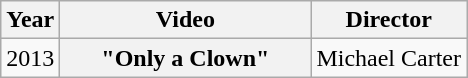<table class="wikitable plainrowheaders">
<tr>
<th>Year</th>
<th style="width:10em;">Video</th>
<th>Director</th>
</tr>
<tr>
<td>2013</td>
<th scope="row">"Only a Clown"</th>
<td>Michael Carter</td>
</tr>
</table>
